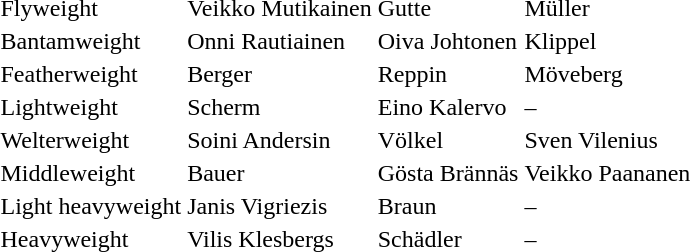<table>
<tr>
<td>Flyweight</td>
<td> Veikko Mutikainen</td>
<td> Gutte</td>
<td> Müller</td>
</tr>
<tr>
<td>Bantamweight</td>
<td> Onni Rautiainen</td>
<td> Oiva Johtonen</td>
<td> Klippel</td>
</tr>
<tr>
<td>Featherweight</td>
<td> Berger</td>
<td> Reppin</td>
<td> Möveberg</td>
</tr>
<tr>
<td>Lightweight</td>
<td> Scherm</td>
<td> Eino Kalervo</td>
<td>–</td>
</tr>
<tr>
<td>Welterweight</td>
<td> Soini Andersin</td>
<td> Völkel</td>
<td> Sven Vilenius</td>
</tr>
<tr>
<td>Middleweight</td>
<td> Bauer</td>
<td> Gösta Brännäs</td>
<td> Veikko Paananen</td>
</tr>
<tr>
<td>Light heavyweight</td>
<td> Janis Vigriezis</td>
<td> Braun</td>
<td>–</td>
</tr>
<tr>
<td>Heavyweight</td>
<td> Vilis Klesbergs</td>
<td> Schädler</td>
<td>–</td>
</tr>
</table>
